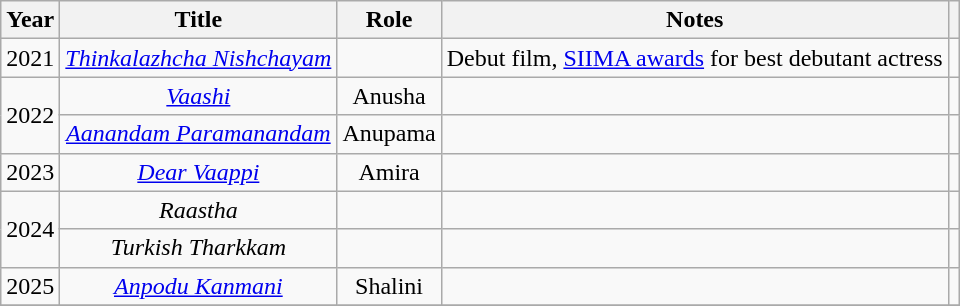<table class="wikitable sortable" style="text-align: center;font">
<tr>
<th scope="col">Year</th>
<th scope="col">Title</th>
<th scope="col">Role</th>
<th scope="col" class="unsortable">Notes</th>
<th scope="col" class="unsortable"></th>
</tr>
<tr>
<td>2021</td>
<td><em><a href='#'>Thinkalazhcha Nishchayam</a></em></td>
<td></td>
<td>Debut film,  <a href='#'>SIIMA awards</a> for best debutant actress</td>
<td></td>
</tr>
<tr>
<td rowspan="2">2022</td>
<td><em><a href='#'>Vaashi</a></em></td>
<td>Anusha</td>
<td></td>
<td></td>
</tr>
<tr>
<td><em><a href='#'>Aanandam Paramanandam</a></em></td>
<td>Anupama</td>
<td></td>
<td></td>
</tr>
<tr>
<td>2023</td>
<td><em><a href='#'>Dear Vaappi</a></em></td>
<td>Amira</td>
<td></td>
<td></td>
</tr>
<tr>
<td rowspan="2">2024</td>
<td><em>Raastha</em></td>
<td></td>
<td></td>
<td></td>
</tr>
<tr>
<td><em>Turkish Tharkkam</em></td>
<td></td>
<td></td>
<td></td>
</tr>
<tr>
<td>2025</td>
<td><em><a href='#'>Anpodu Kanmani</a></em></td>
<td>Shalini</td>
<td></td>
<td></td>
</tr>
<tr>
</tr>
</table>
